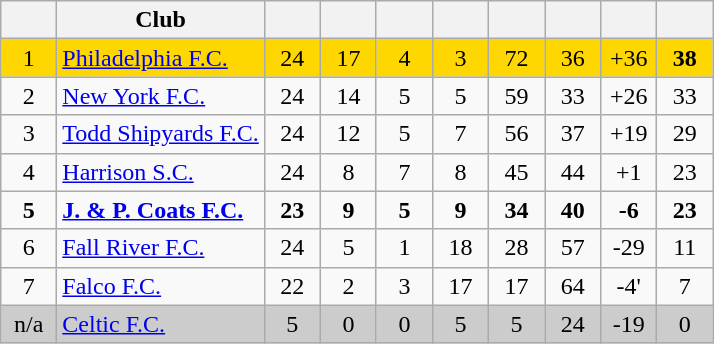<table class="wikitable" style="text-align:center">
<tr>
<th width=30></th>
<th>Club</th>
<th width=30></th>
<th width=30></th>
<th width=30></th>
<th width=30></th>
<th width=30></th>
<th width=30></th>
<th width=30></th>
<th width=30></th>
</tr>
<tr bgcolor="gold">
<td>1</td>
<td align=left><a href='#'>Philadelphia F.C.</a></td>
<td>24</td>
<td>17</td>
<td>4</td>
<td>3</td>
<td>72</td>
<td>36</td>
<td>+36</td>
<td><strong>38</strong></td>
</tr>
<tr>
<td>2</td>
<td align=left><a href='#'>New York F.C.</a></td>
<td>24</td>
<td>14</td>
<td>5</td>
<td>5</td>
<td>59</td>
<td>33</td>
<td>+26</td>
<td>33</td>
</tr>
<tr>
<td>3</td>
<td align=left><a href='#'>Todd Shipyards F.C.</a></td>
<td>24</td>
<td>12</td>
<td>5</td>
<td>7</td>
<td>56</td>
<td>37</td>
<td>+19</td>
<td>29</td>
</tr>
<tr>
<td>4</td>
<td align=left><a href='#'>Harrison S.C.</a></td>
<td>24</td>
<td>8</td>
<td>7</td>
<td>8</td>
<td>45</td>
<td>44</td>
<td>+1</td>
<td>23</td>
</tr>
<tr>
<td><strong>5</strong></td>
<td align=left><strong><a href='#'>J. & P. Coats F.C.</a></strong></td>
<td><strong>23</strong></td>
<td><strong>9</strong></td>
<td><strong>5</strong></td>
<td><strong>9</strong></td>
<td><strong>34</strong></td>
<td><strong>40</strong></td>
<td><strong>-6</strong></td>
<td><strong>23</strong></td>
</tr>
<tr>
<td>6</td>
<td align=left><a href='#'>Fall River F.C.</a></td>
<td>24</td>
<td>5</td>
<td>1</td>
<td>18</td>
<td>28</td>
<td>57</td>
<td>-29</td>
<td>11</td>
</tr>
<tr>
<td>7</td>
<td align=left><a href='#'>Falco F.C.</a></td>
<td>22</td>
<td>2</td>
<td>3</td>
<td>17</td>
<td>17</td>
<td>64</td>
<td>-4'</td>
<td>7</td>
</tr>
<tr bgcolor="#cccccc">
<td>n/a</td>
<td align=left><a href='#'>Celtic F.C.</a></td>
<td>5</td>
<td>0</td>
<td>0</td>
<td>5</td>
<td>5</td>
<td>24</td>
<td>-19</td>
<td>0</td>
</tr>
</table>
